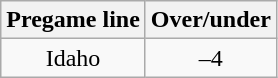<table class="wikitable">
<tr align="center">
<th style=>Pregame line</th>
<th style=>Over/under</th>
</tr>
<tr align="center">
<td>Idaho</td>
<td>–4</td>
</tr>
</table>
